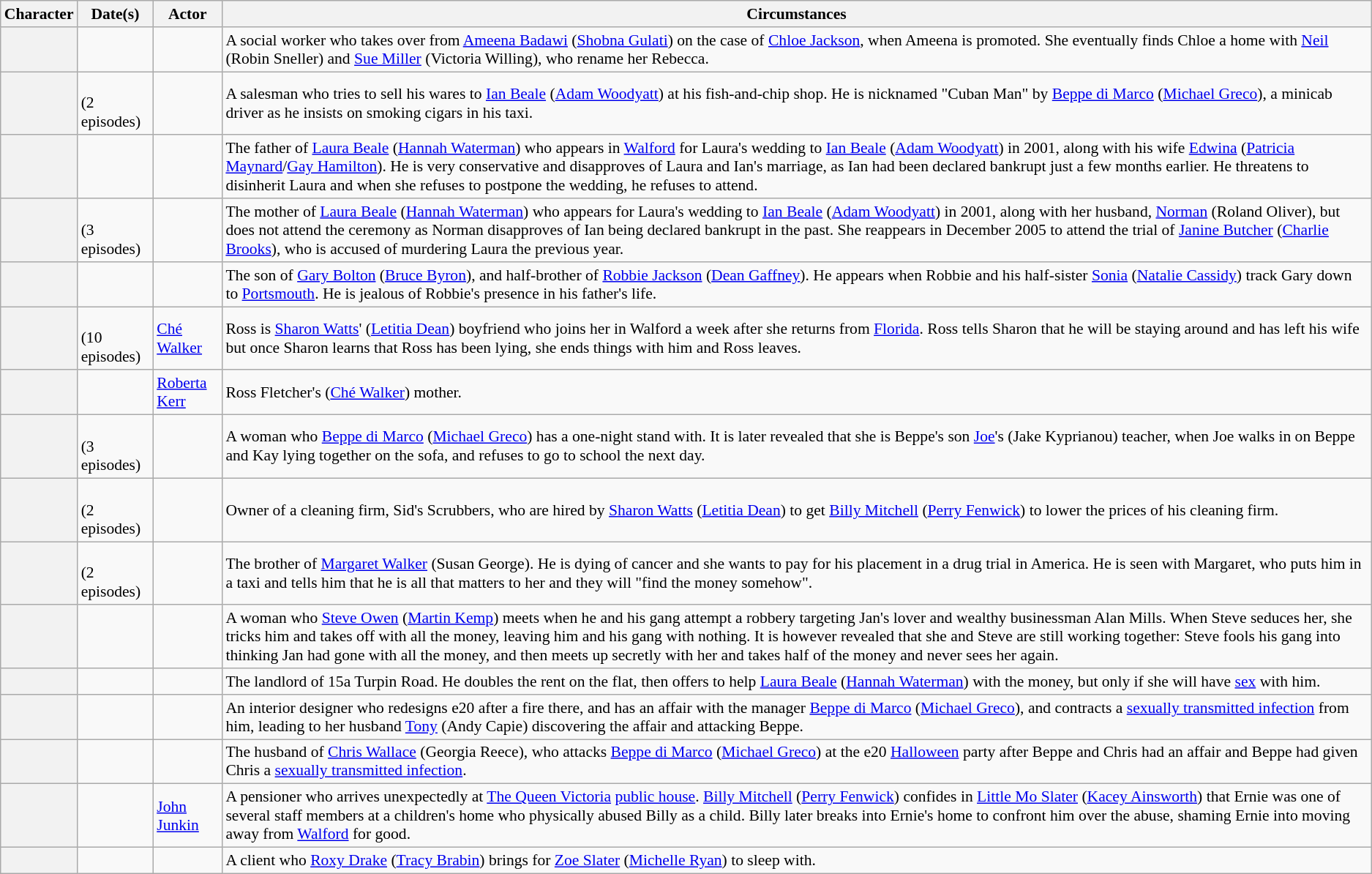<table class="wikitable plainrowheaders" style="font-size:90%">
<tr>
<th scope="col">Character</th>
<th scope="col">Date(s)</th>
<th scope="col">Actor</th>
<th scope="col">Circumstances</th>
</tr>
<tr>
<th scope="row"></th>
<td></td>
<td></td>
<td> A social worker who takes over from <a href='#'>Ameena Badawi</a> (<a href='#'>Shobna Gulati</a>) on the case of <a href='#'>Chloe Jackson</a>, when Ameena is promoted. She eventually finds Chloe a home with <a href='#'>Neil</a> (Robin Sneller) and <a href='#'>Sue Miller</a> (Victoria Willing), who rename her Rebecca.</td>
</tr>
<tr>
<th scope="row"></th>
<td><br>(2 episodes)</td>
<td></td>
<td> A salesman who tries to sell his wares to <a href='#'>Ian Beale</a> (<a href='#'>Adam Woodyatt</a>) at his fish-and-chip shop. He is nicknamed "Cuban Man" by <a href='#'>Beppe di Marco</a> (<a href='#'>Michael Greco</a>), a minicab driver as he insists on smoking cigars in his taxi.</td>
</tr>
<tr>
<th scope="row"></th>
<td></td>
<td></td>
<td> The father of <a href='#'>Laura Beale</a> (<a href='#'>Hannah Waterman</a>) who appears in <a href='#'>Walford</a> for Laura's wedding to <a href='#'>Ian Beale</a> (<a href='#'>Adam Woodyatt</a>) in 2001, along with his wife <a href='#'>Edwina</a> (<a href='#'>Patricia Maynard</a>/<a href='#'>Gay Hamilton</a>). He is very conservative and disapproves of Laura and Ian's marriage, as Ian had been declared bankrupt just a few months earlier. He threatens to disinherit Laura and when she refuses to postpone the wedding, he refuses to attend.</td>
</tr>
<tr>
<th scope="row"></th>
<td><br>(3 episodes)</td>
<td></td>
<td> The mother of <a href='#'>Laura Beale</a> (<a href='#'>Hannah Waterman</a>) who appears for Laura's wedding to <a href='#'>Ian Beale</a> (<a href='#'>Adam Woodyatt</a>) in 2001, along with her husband, <a href='#'>Norman</a> (Roland Oliver), but does not attend the ceremony as Norman disapproves of Ian being declared bankrupt in the past. She reappears in December 2005 to attend the trial of <a href='#'>Janine Butcher</a> (<a href='#'>Charlie Brooks</a>), who is accused of murdering Laura the previous year.</td>
</tr>
<tr>
<th scope="row"></th>
<td></td>
<td></td>
<td> The son of <a href='#'>Gary Bolton</a> (<a href='#'>Bruce Byron</a>), and half-brother of <a href='#'>Robbie Jackson</a> (<a href='#'>Dean Gaffney</a>). He appears when Robbie and his half-sister <a href='#'>Sonia</a> (<a href='#'>Natalie Cassidy</a>) track Gary down to <a href='#'>Portsmouth</a>. He is jealous of Robbie's presence in his father's life.</td>
</tr>
<tr>
<th scope="row"></th>
<td><br>(10 episodes)</td>
<td {{nowrap><a href='#'>Ché Walker</a></td>
<td> Ross is <a href='#'>Sharon Watts</a>' (<a href='#'>Letitia Dean</a>) boyfriend who joins her in Walford a week after she returns from <a href='#'>Florida</a>. Ross tells Sharon that he will be staying around and has left his wife but once Sharon learns that Ross has been lying, she ends things with him and Ross leaves.</td>
</tr>
<tr>
<th scope="row"></th>
<td></td>
<td {{nowrap><a href='#'>Roberta Kerr</a></td>
<td> Ross Fletcher's (<a href='#'>Ché Walker</a>) mother.</td>
</tr>
<tr>
<th scope="row"></th>
<td><br>(3 episodes)</td>
<td></td>
<td> A woman who <a href='#'>Beppe di Marco</a> (<a href='#'>Michael Greco</a>) has a one-night stand with. It is later revealed that she is Beppe's son <a href='#'>Joe</a>'s (Jake Kyprianou) teacher, when Joe walks in on Beppe and Kay lying together on the sofa, and refuses to go to school the next day.</td>
</tr>
<tr>
<th scope="row"></th>
<td><br>(2 episodes)</td>
<td></td>
<td> Owner of a cleaning firm, Sid's Scrubbers, who are hired by <a href='#'>Sharon Watts</a> (<a href='#'>Letitia Dean</a>) to get <a href='#'>Billy Mitchell</a> (<a href='#'>Perry Fenwick</a>) to lower the prices of his cleaning firm.</td>
</tr>
<tr>
<th scope="row"></th>
<td><br>(2 episodes)</td>
<td></td>
<td> The brother of <a href='#'>Margaret Walker</a> (Susan George). He is dying of cancer and she wants to pay for his placement in a drug trial in America. He is seen with Margaret, who puts him in a taxi and tells him that he is all that matters to her and they will "find the money somehow".</td>
</tr>
<tr>
<th scope="row"></th>
<td></td>
<td></td>
<td> A woman who <a href='#'>Steve Owen</a> (<a href='#'>Martin Kemp</a>) meets when he and his gang attempt a robbery targeting Jan's lover and wealthy businessman Alan Mills. When Steve seduces her, she tricks him and takes off with all the money, leaving him and his gang with nothing. It is however revealed that she and Steve are still working together: Steve fools his gang into thinking Jan had gone with all the money, and then meets up secretly with her and takes half of the money and never sees her again.</td>
</tr>
<tr>
<th scope="row"></th>
<td></td>
<td></td>
<td> The landlord of 15a Turpin Road. He doubles the rent on the flat, then offers to help <a href='#'>Laura Beale</a> (<a href='#'>Hannah Waterman</a>) with the money, but only if she will have <a href='#'>sex</a> with him.</td>
</tr>
<tr>
<th scope="row"></th>
<td></td>
<td></td>
<td> An interior designer who redesigns e20 after a fire there, and has an affair with the manager <a href='#'>Beppe di Marco</a> (<a href='#'>Michael Greco</a>), and contracts a <a href='#'>sexually transmitted infection</a> from him, leading to her husband <a href='#'>Tony</a> (Andy Capie) discovering the affair and attacking Beppe.</td>
</tr>
<tr>
<th scope="row"></th>
<td></td>
<td></td>
<td> The husband of <a href='#'>Chris Wallace</a> (Georgia Reece), who attacks <a href='#'>Beppe di Marco</a> (<a href='#'>Michael Greco</a>) at the e20 <a href='#'>Halloween</a> party after Beppe and Chris had an affair and Beppe had given Chris a <a href='#'>sexually transmitted infection</a>.</td>
</tr>
<tr>
<th scope="row"></th>
<td></td>
<td {{nowrap><a href='#'>John Junkin</a></td>
<td> A pensioner who arrives unexpectedly at <a href='#'>The Queen Victoria</a> <a href='#'>public house</a>. <a href='#'>Billy Mitchell</a> (<a href='#'>Perry Fenwick</a>) confides in <a href='#'>Little Mo Slater</a> (<a href='#'>Kacey Ainsworth</a>) that Ernie was one of several staff members at a children's home who physically abused Billy as a child. Billy later breaks into Ernie's home to confront him over the abuse, shaming Ernie into moving away from <a href='#'>Walford</a> for good.</td>
</tr>
<tr>
<th scope="row"></th>
<td></td>
<td></td>
<td> A client who <a href='#'>Roxy Drake</a> (<a href='#'>Tracy Brabin</a>) brings for <a href='#'>Zoe Slater</a> (<a href='#'>Michelle Ryan</a>) to sleep with.</td>
</tr>
</table>
